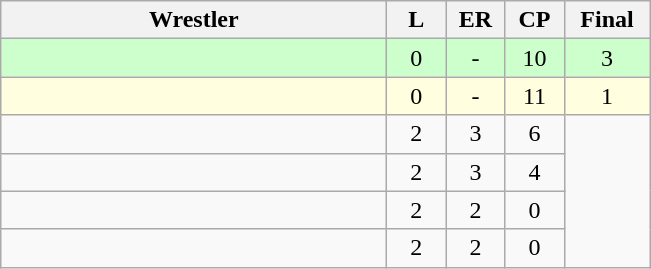<table class="wikitable" style="text-align: center;" |>
<tr>
<th width="250">Wrestler</th>
<th width="32">L</th>
<th width="32">ER</th>
<th width="32">CP</th>
<th width="50">Final</th>
</tr>
<tr bgcolor="ccffcc">
<td style="text-align:left;"></td>
<td>0</td>
<td>-</td>
<td>10</td>
<td>3</td>
</tr>
<tr bgcolor="lightyellow">
<td style="text-align:left;"></td>
<td>0</td>
<td>-</td>
<td>11</td>
<td>1</td>
</tr>
<tr>
<td style="text-align:left;"></td>
<td>2</td>
<td>3</td>
<td>6</td>
</tr>
<tr>
<td style="text-align:left;"></td>
<td>2</td>
<td>3</td>
<td>4</td>
</tr>
<tr>
<td style="text-align:left;"></td>
<td>2</td>
<td>2</td>
<td>0</td>
</tr>
<tr>
<td style="text-align:left;"></td>
<td>2</td>
<td>2</td>
<td>0</td>
</tr>
</table>
